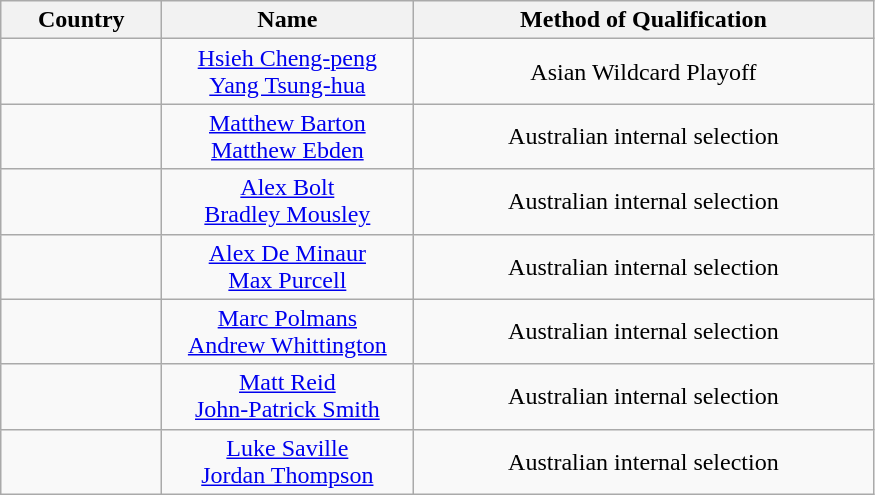<table class="wikitable" style="text-align: center;">
<tr>
<th style="width:100px;">Country</th>
<th width=160>Name</th>
<th width=300>Method of Qualification</th>
</tr>
<tr>
<td><br></td>
<td><a href='#'>Hsieh Cheng-peng</a><br><a href='#'>Yang Tsung-hua</a></td>
<td>Asian Wildcard Playoff</td>
</tr>
<tr>
<td> <br> </td>
<td><a href='#'>Matthew Barton</a> <br> <a href='#'>Matthew Ebden</a></td>
<td>Australian internal selection</td>
</tr>
<tr>
<td> <br> </td>
<td><a href='#'>Alex Bolt</a> <br> <a href='#'>Bradley Mousley</a></td>
<td>Australian internal selection</td>
</tr>
<tr>
<td> <br> </td>
<td><a href='#'>Alex De Minaur</a> <br> <a href='#'>Max Purcell</a></td>
<td>Australian internal selection</td>
</tr>
<tr>
<td> <br> </td>
<td><a href='#'>Marc Polmans</a> <br> <a href='#'>Andrew Whittington</a></td>
<td>Australian internal selection</td>
</tr>
<tr>
<td> <br> </td>
<td><a href='#'>Matt Reid</a> <br> <a href='#'>John-Patrick Smith</a></td>
<td>Australian internal selection</td>
</tr>
<tr>
<td> <br> </td>
<td><a href='#'>Luke Saville</a> <br> <a href='#'>Jordan Thompson</a></td>
<td>Australian internal selection</td>
</tr>
</table>
